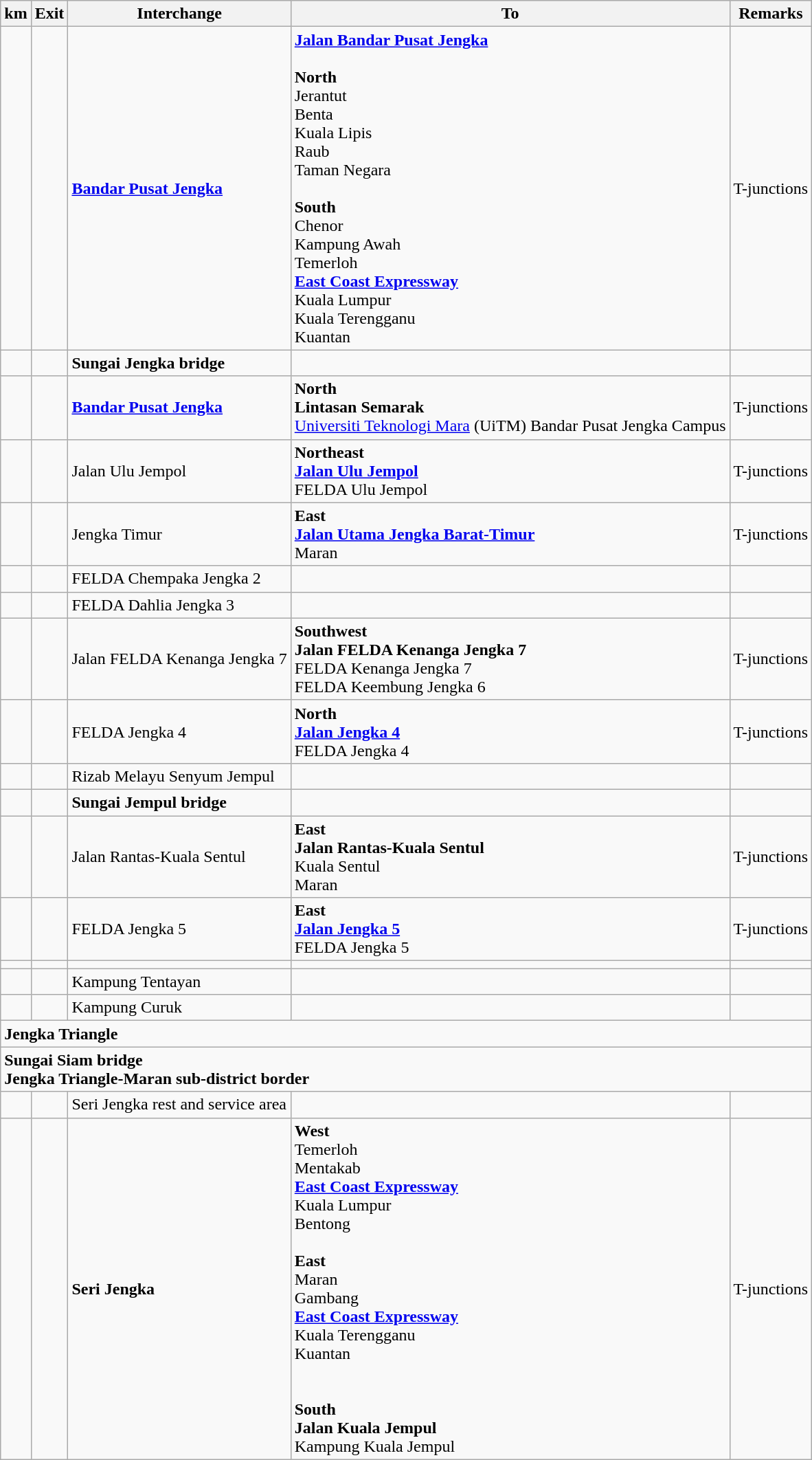<table class="wikitable">
<tr>
<th>km</th>
<th>Exit</th>
<th>Interchange</th>
<th>To</th>
<th>Remarks</th>
</tr>
<tr>
<td></td>
<td></td>
<td><strong><a href='#'>Bandar Pusat Jengka</a></strong></td>
<td> <strong><a href='#'>Jalan Bandar Pusat Jengka</a></strong><br><br><strong>North</strong><br> Jerantut<br> Benta<br> Kuala Lipis<br> Raub<br> Taman Negara<br><br><strong>South</strong><br> Chenor<br> Kampung Awah<br> Temerloh<br>  <strong><a href='#'>East Coast Expressway</a></strong><br>Kuala Lumpur<br>Kuala Terengganu<br>Kuantan</td>
<td>T-junctions</td>
</tr>
<tr>
<td></td>
<td></td>
<td><strong>Sungai Jengka bridge</strong></td>
<td></td>
<td></td>
</tr>
<tr>
<td></td>
<td></td>
<td><strong><a href='#'>Bandar Pusat Jengka</a></strong></td>
<td><strong>North</strong><br><strong>Lintasan Semarak</strong><br><a href='#'>Universiti Teknologi Mara</a> (UiTM) Bandar Pusat Jengka Campus </td>
<td>T-junctions</td>
</tr>
<tr>
<td></td>
<td></td>
<td>Jalan Ulu Jempol</td>
<td><strong>Northeast </strong><br> <strong><a href='#'>Jalan Ulu Jempol</a></strong><br>FELDA Ulu Jempol</td>
<td>T-junctions</td>
</tr>
<tr>
<td></td>
<td></td>
<td>Jengka Timur</td>
<td><strong>East </strong><br> <strong><a href='#'>Jalan Utama Jengka Barat-Timur</a></strong><br>Maran</td>
<td>T-junctions</td>
</tr>
<tr>
<td></td>
<td></td>
<td>FELDA Chempaka Jengka 2</td>
<td></td>
<td></td>
</tr>
<tr>
<td></td>
<td></td>
<td>FELDA Dahlia Jengka 3</td>
<td></td>
<td></td>
</tr>
<tr>
<td></td>
<td></td>
<td>Jalan FELDA Kenanga Jengka 7</td>
<td><strong>Southwest</strong><br><strong>Jalan FELDA Kenanga Jengka 7</strong><br>FELDA Kenanga Jengka 7<br>FELDA Keembung Jengka 6</td>
<td>T-junctions</td>
</tr>
<tr>
<td></td>
<td></td>
<td>FELDA Jengka 4</td>
<td><strong>North</strong><br> <strong><a href='#'>Jalan Jengka 4</a></strong><br>FELDA Jengka 4</td>
<td>T-junctions</td>
</tr>
<tr>
<td></td>
<td></td>
<td>Rizab Melayu Senyum Jempul</td>
<td></td>
<td></td>
</tr>
<tr>
<td></td>
<td></td>
<td><strong>Sungai Jempul bridge</strong></td>
<td></td>
<td></td>
</tr>
<tr>
<td></td>
<td></td>
<td>Jalan Rantas-Kuala Sentul</td>
<td><strong>East </strong><br><strong>Jalan Rantas-Kuala Sentul</strong><br>Kuala Sentul<br> Maran</td>
<td>T-junctions</td>
</tr>
<tr>
<td></td>
<td></td>
<td>FELDA Jengka 5</td>
<td><strong>East </strong><br> <strong><a href='#'>Jalan Jengka 5</a></strong><br>FELDA Jengka 5</td>
<td>T-junctions</td>
</tr>
<tr>
<td></td>
<td></td>
<td></td>
<td></td>
<td></td>
</tr>
<tr>
<td></td>
<td></td>
<td>Kampung Tentayan</td>
<td></td>
<td></td>
</tr>
<tr>
<td></td>
<td></td>
<td>Kampung Curuk</td>
<td></td>
<td></td>
</tr>
<tr>
<td style="width:600px" colspan="6" style="text-align:center; background:white;"><strong><span>Jengka Triangle</span></strong></td>
</tr>
<tr>
<td style="width:600px" colspan="6" style="text-align:center; background:maroon;"><strong><span>Sungai Siam bridge<br>Jengka Triangle-Maran sub-district border</span></strong></td>
</tr>
<tr>
<td></td>
<td></td>
<td> Seri Jengka rest and service area</td>
<td>    </td>
<td></td>
</tr>
<tr>
<td></td>
<td></td>
<td><strong>Seri Jengka</strong></td>
<td><strong>West</strong><br> Temerloh<br> Mentakab<br>  <strong><a href='#'>East Coast Expressway</a></strong><br>Kuala Lumpur<br>Bentong<br><br><strong>East </strong><br> Maran<br> Gambang<br>  <strong><a href='#'>East Coast Expressway</a></strong><br>Kuala Terengganu<br>Kuantan<br><br><br><strong>South</strong><br><strong>Jalan Kuala Jempul</strong><br>Kampung Kuala Jempul</td>
<td>T-junctions</td>
</tr>
</table>
